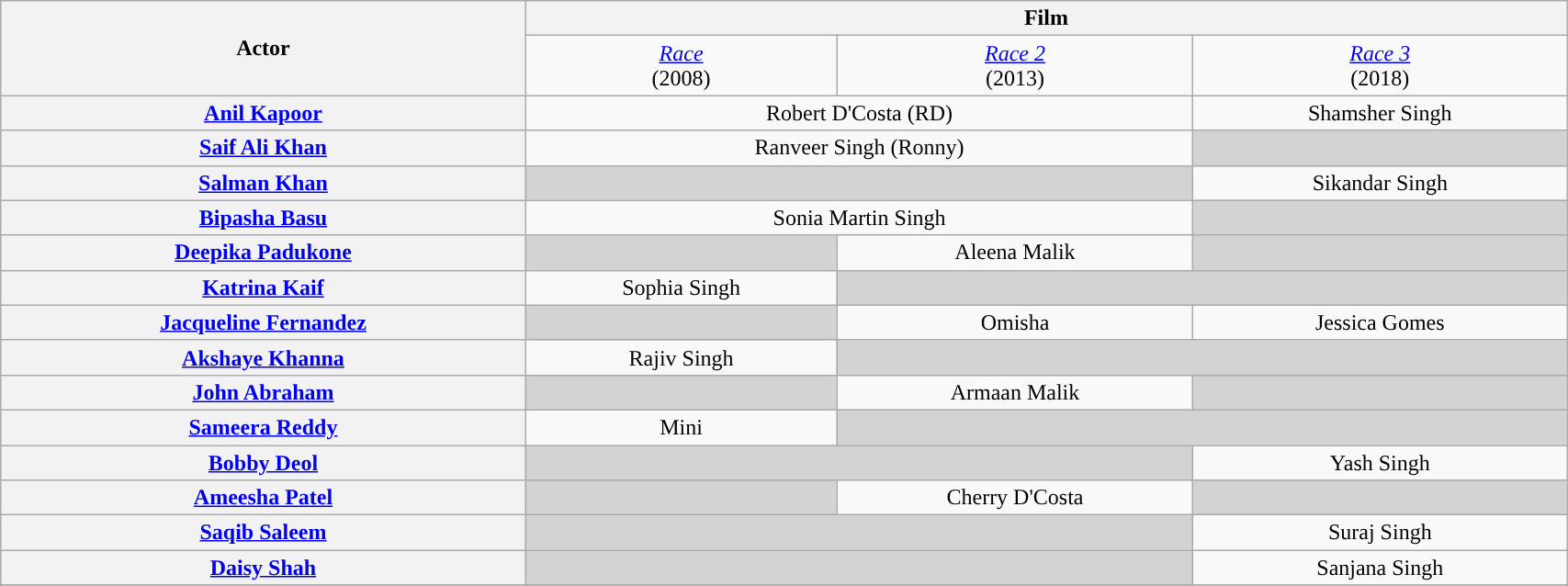<table class="wikitable" style="text-align:center" width="90%">
<tr>
<th rowspan="2">Actor</th>
<th colspan="3">Film</th>
</tr>
<tr>
<td><em><a href='#'>Race</a></em><br>(2008)</td>
<td><em><a href='#'>Race 2</a></em><br>(2013)</td>
<td><em><a href='#'>Race 3</a></em><br>(2018)</td>
</tr>
<tr>
<th><a href='#'>Anil Kapoor</a></th>
<td colspan=2>Robert D'Costa (RD)</td>
<td>Shamsher Singh</td>
</tr>
<tr>
<th><a href='#'>Saif Ali Khan</a></th>
<td colspan=2>Ranveer Singh (Ronny)</td>
<td colspan="1" style="background:#D3D3D3;"></td>
</tr>
<tr>
<th><a href='#'>Salman Khan</a></th>
<td colspan="2" style="background:#D3D3D3;"></td>
<td>Sikandar Singh</td>
</tr>
<tr>
<th><a href='#'>Bipasha Basu</a></th>
<td colspan="2">Sonia Martin Singh</td>
<td colspan="1" style="background:#D3D3D3;"></td>
</tr>
<tr>
<th><a href='#'>Deepika Padukone</a></th>
<td style="background:#D3D3D3;"></td>
<td>Aleena Malik</td>
<td colspan="1" style="background:#D3D3D3;"></td>
</tr>
<tr>
<th><a href='#'>Katrina Kaif</a></th>
<td>Sophia Singh</td>
<td colspan="2" style="background:#D3D3D3;"></td>
</tr>
<tr>
<th><a href='#'>Jacqueline Fernandez</a></th>
<td colspan="1" style="background:#D3D3D3;"></td>
<td>Omisha</td>
<td>Jessica Gomes</td>
</tr>
<tr>
<th><a href='#'>Akshaye Khanna</a></th>
<td>Rajiv Singh</td>
<td colspan="2" style="background:#D3D3D3;"></td>
</tr>
<tr>
<th><a href='#'>John Abraham</a></th>
<td style="background:#D3D3D3;"></td>
<td>Armaan Malik</td>
<td colspan="1" style="background:#D3D3D3;"></td>
</tr>
<tr>
<th><a href='#'>Sameera Reddy</a></th>
<td>Mini</td>
<td colspan="2" style="background:#D3D3D3;"></td>
</tr>
<tr>
<th><a href='#'>Bobby Deol</a></th>
<td colspan="2" style="background:#D3D3D3;"></td>
<td>Yash Singh</td>
</tr>
<tr>
<th><a href='#'>Ameesha Patel</a></th>
<td style="background:#D3D3D3;"></td>
<td>Cherry D'Costa</td>
<td colspan="1" style="background:#D3D3D3;"></td>
</tr>
<tr>
<th><a href='#'>Saqib Saleem</a></th>
<td colspan="2" style="background:#D3D3D3;"></td>
<td>Suraj Singh</td>
</tr>
<tr>
<th><a href='#'>Daisy Shah</a></th>
<td colspan="2" style="background:#D3D3D3;"></td>
<td>Sanjana Singh</td>
</tr>
<tr>
</tr>
<tr>
</tr>
</table>
